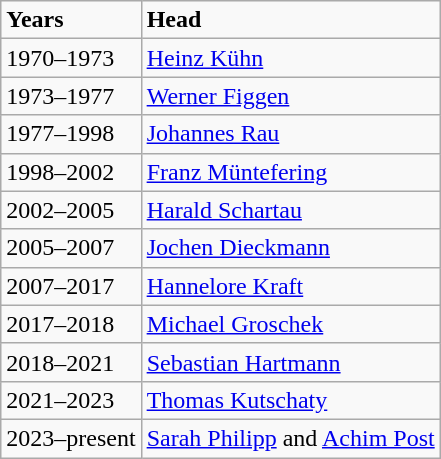<table class="wikitable">
<tr>
<td class="hintergrundfarbe8"><strong>Years</strong></td>
<td class="hintergrundfarbe8"><strong>Head</strong></td>
</tr>
<tr>
<td>1970–1973</td>
<td><a href='#'>Heinz Kühn</a></td>
</tr>
<tr>
<td>1973–1977</td>
<td><a href='#'>Werner Figgen</a></td>
</tr>
<tr>
<td>1977–1998</td>
<td><a href='#'>Johannes Rau</a></td>
</tr>
<tr>
<td>1998–2002</td>
<td><a href='#'>Franz Müntefering</a></td>
</tr>
<tr>
<td>2002–2005</td>
<td><a href='#'>Harald Schartau</a></td>
</tr>
<tr>
<td>2005–2007</td>
<td><a href='#'>Jochen Dieckmann</a></td>
</tr>
<tr>
<td>2007–2017</td>
<td><a href='#'>Hannelore Kraft</a></td>
</tr>
<tr>
<td>2017–2018</td>
<td><a href='#'>Michael Groschek</a></td>
</tr>
<tr>
<td>2018–2021</td>
<td><a href='#'>Sebastian Hartmann</a></td>
</tr>
<tr>
<td>2021–2023</td>
<td><a href='#'>Thomas Kutschaty</a></td>
</tr>
<tr>
<td>2023–present</td>
<td><a href='#'>Sarah Philipp</a> and <a href='#'>Achim Post</a></td>
</tr>
</table>
